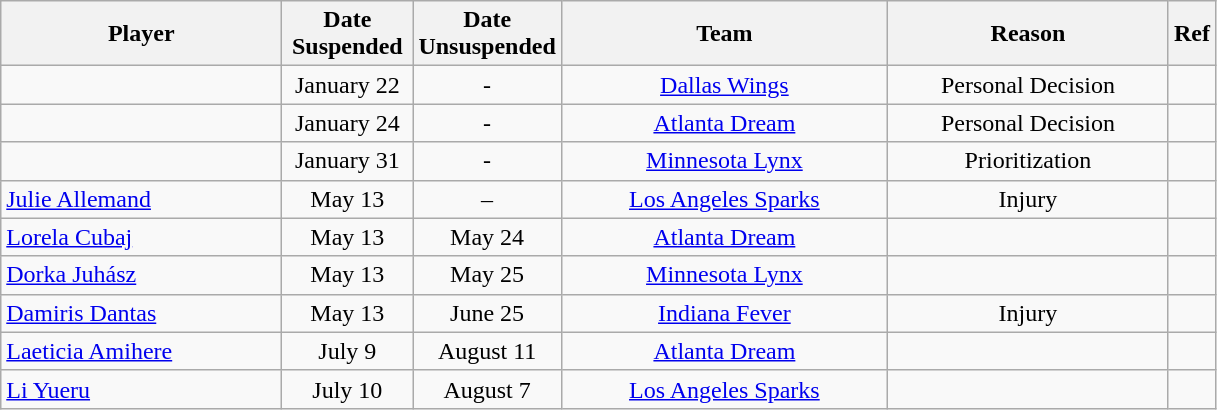<table class="wikitable sortable" style="text-align:center">
<tr>
<th style="width:180px">Player</th>
<th style="width:80px">Date Suspended</th>
<th style="width:80px">Date Unsuspended</th>
<th style="width:210px">Team</th>
<th style="width:180px">Reason</th>
<th class="unsortable">Ref</th>
</tr>
<tr>
<td align=left> </td>
<td align=center>January 22</td>
<td align=center>-</td>
<td align=center><a href='#'>Dallas Wings</a></td>
<td align=center>Personal Decision</td>
<td align=center></td>
</tr>
<tr>
<td align=left> </td>
<td align=center>January 24</td>
<td align=center>-</td>
<td align=center><a href='#'>Atlanta Dream</a></td>
<td align=center>Personal Decision</td>
<td align=center></td>
</tr>
<tr>
<td align=left> </td>
<td align=center>January 31</td>
<td align=center>-</td>
<td align=center><a href='#'>Minnesota Lynx</a></td>
<td align=center>Prioritization</td>
<td align=center></td>
</tr>
<tr>
<td align=left> <a href='#'>Julie Allemand</a></td>
<td>May 13</td>
<td>–</td>
<td><a href='#'>Los Angeles Sparks</a></td>
<td>Injury</td>
<td></td>
</tr>
<tr>
<td align=left> <a href='#'>Lorela Cubaj</a></td>
<td>May 13</td>
<td>May 24</td>
<td><a href='#'>Atlanta Dream</a></td>
<td></td>
<td></td>
</tr>
<tr>
<td align=left> <a href='#'>Dorka Juhász</a></td>
<td>May 13</td>
<td>May 25</td>
<td><a href='#'>Minnesota Lynx</a></td>
<td></td>
<td></td>
</tr>
<tr>
<td align=left> <a href='#'>Damiris Dantas</a></td>
<td>May 13</td>
<td>June 25</td>
<td><a href='#'>Indiana Fever</a></td>
<td>Injury</td>
<td></td>
</tr>
<tr>
<td align=left> <a href='#'>Laeticia Amihere</a></td>
<td>July 9</td>
<td>August 11</td>
<td><a href='#'>Atlanta Dream</a></td>
<td></td>
<td></td>
</tr>
<tr>
<td align=left> <a href='#'>Li Yueru</a></td>
<td>July 10</td>
<td>August 7</td>
<td><a href='#'>Los Angeles Sparks</a></td>
<td></td>
<td></td>
</tr>
</table>
